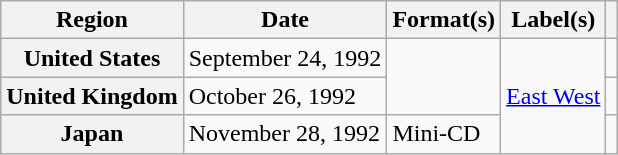<table class="wikitable plainrowheaders">
<tr>
<th scope="col">Region</th>
<th scope="col">Date</th>
<th scope="col">Format(s)</th>
<th scope="col">Label(s)</th>
<th scope="col"></th>
</tr>
<tr>
<th scope="row">United States</th>
<td>September 24, 1992</td>
<td rowspan="2"></td>
<td rowspan="3"><a href='#'>East West</a></td>
<td></td>
</tr>
<tr>
<th scope="row">United Kingdom</th>
<td>October 26, 1992</td>
<td></td>
</tr>
<tr>
<th scope="row">Japan</th>
<td>November 28, 1992</td>
<td>Mini-CD</td>
<td></td>
</tr>
</table>
